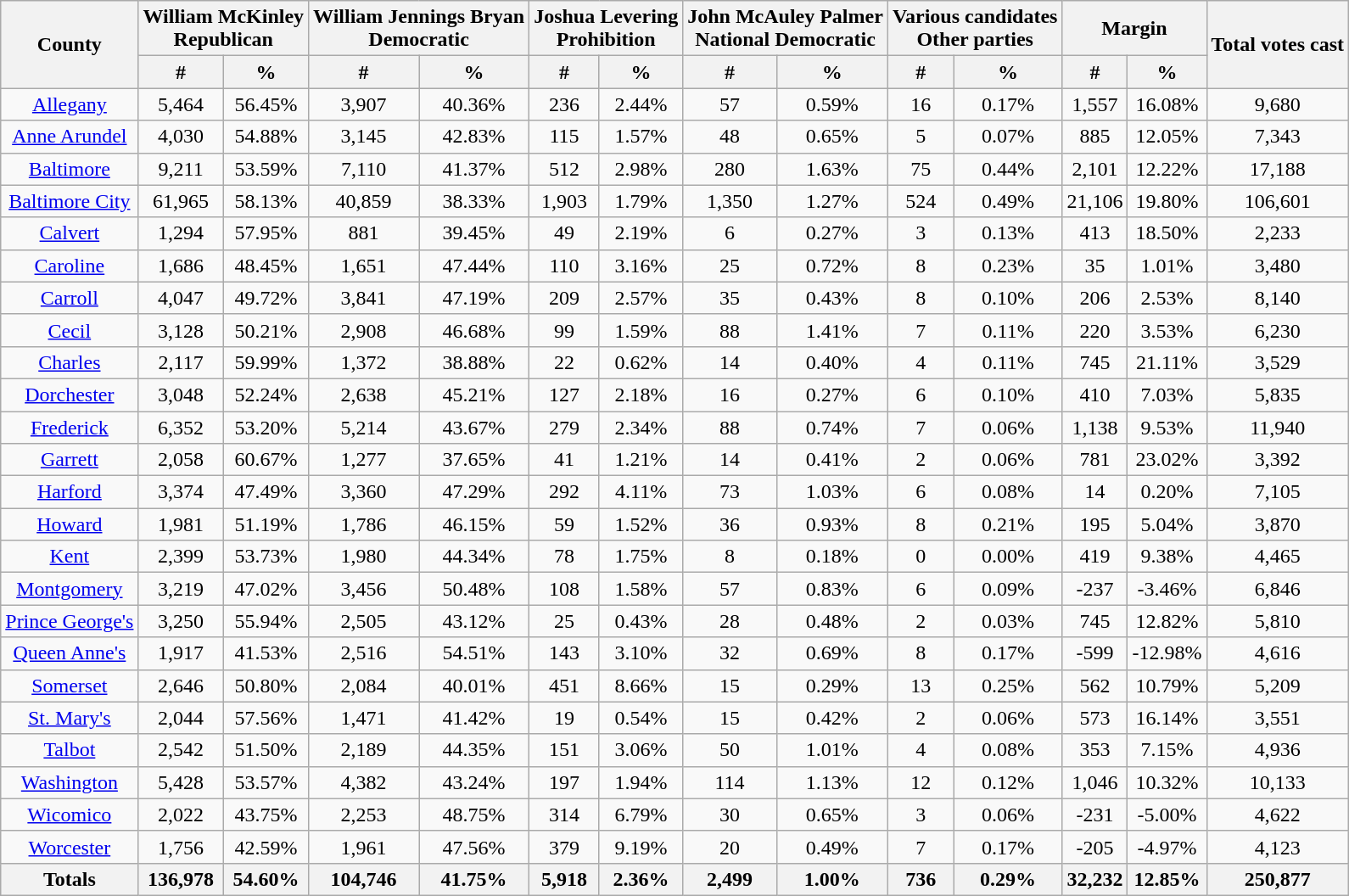<table class="wikitable sortable">
<tr>
<th rowspan="2">County</th>
<th colspan="2">William McKinley<br>Republican</th>
<th colspan="2">William Jennings Bryan<br>Democratic</th>
<th colspan="2">Joshua Levering<br>Prohibition</th>
<th colspan="2">John McAuley Palmer<br>National Democratic</th>
<th colspan="2">Various candidates<br>Other parties</th>
<th colspan="2">Margin</th>
<th rowspan="2">Total votes cast</th>
</tr>
<tr bgcolor="lightgrey">
<th data-sort-type="number">#</th>
<th data-sort-type="number">%</th>
<th data-sort-type="number">#</th>
<th data-sort-type="number">%</th>
<th data-sort-type="number">#</th>
<th data-sort-type="number">%</th>
<th data-sort-type="number">#</th>
<th data-sort-type="number">%</th>
<th data-sort-type="number">#</th>
<th data-sort-type="number">%</th>
<th data-sort-type="number">#</th>
<th data-sort-type="number">%</th>
</tr>
<tr style="text-align:center;">
<td><a href='#'>Allegany</a></td>
<td>5,464</td>
<td>56.45%</td>
<td>3,907</td>
<td>40.36%</td>
<td>236</td>
<td>2.44%</td>
<td>57</td>
<td>0.59%</td>
<td>16</td>
<td>0.17%</td>
<td>1,557</td>
<td>16.08%</td>
<td>9,680</td>
</tr>
<tr style="text-align:center;">
<td><a href='#'>Anne Arundel</a></td>
<td>4,030</td>
<td>54.88%</td>
<td>3,145</td>
<td>42.83%</td>
<td>115</td>
<td>1.57%</td>
<td>48</td>
<td>0.65%</td>
<td>5</td>
<td>0.07%</td>
<td>885</td>
<td>12.05%</td>
<td>7,343</td>
</tr>
<tr style="text-align:center;">
<td><a href='#'>Baltimore</a></td>
<td>9,211</td>
<td>53.59%</td>
<td>7,110</td>
<td>41.37%</td>
<td>512</td>
<td>2.98%</td>
<td>280</td>
<td>1.63%</td>
<td>75</td>
<td>0.44%</td>
<td>2,101</td>
<td>12.22%</td>
<td>17,188</td>
</tr>
<tr style="text-align:center;">
<td><a href='#'>Baltimore City</a></td>
<td>61,965</td>
<td>58.13%</td>
<td>40,859</td>
<td>38.33%</td>
<td>1,903</td>
<td>1.79%</td>
<td>1,350</td>
<td>1.27%</td>
<td>524</td>
<td>0.49%</td>
<td>21,106</td>
<td>19.80%</td>
<td>106,601</td>
</tr>
<tr style="text-align:center;">
<td><a href='#'>Calvert</a></td>
<td>1,294</td>
<td>57.95%</td>
<td>881</td>
<td>39.45%</td>
<td>49</td>
<td>2.19%</td>
<td>6</td>
<td>0.27%</td>
<td>3</td>
<td>0.13%</td>
<td>413</td>
<td>18.50%</td>
<td>2,233</td>
</tr>
<tr style="text-align:center;">
<td><a href='#'>Caroline</a></td>
<td>1,686</td>
<td>48.45%</td>
<td>1,651</td>
<td>47.44%</td>
<td>110</td>
<td>3.16%</td>
<td>25</td>
<td>0.72%</td>
<td>8</td>
<td>0.23%</td>
<td>35</td>
<td>1.01%</td>
<td>3,480</td>
</tr>
<tr style="text-align:center;">
<td><a href='#'>Carroll</a></td>
<td>4,047</td>
<td>49.72%</td>
<td>3,841</td>
<td>47.19%</td>
<td>209</td>
<td>2.57%</td>
<td>35</td>
<td>0.43%</td>
<td>8</td>
<td>0.10%</td>
<td>206</td>
<td>2.53%</td>
<td>8,140</td>
</tr>
<tr style="text-align:center;">
<td><a href='#'>Cecil</a></td>
<td>3,128</td>
<td>50.21%</td>
<td>2,908</td>
<td>46.68%</td>
<td>99</td>
<td>1.59%</td>
<td>88</td>
<td>1.41%</td>
<td>7</td>
<td>0.11%</td>
<td>220</td>
<td>3.53%</td>
<td>6,230</td>
</tr>
<tr style="text-align:center;">
<td><a href='#'>Charles</a></td>
<td>2,117</td>
<td>59.99%</td>
<td>1,372</td>
<td>38.88%</td>
<td>22</td>
<td>0.62%</td>
<td>14</td>
<td>0.40%</td>
<td>4</td>
<td>0.11%</td>
<td>745</td>
<td>21.11%</td>
<td>3,529</td>
</tr>
<tr style="text-align:center;">
<td><a href='#'>Dorchester</a></td>
<td>3,048</td>
<td>52.24%</td>
<td>2,638</td>
<td>45.21%</td>
<td>127</td>
<td>2.18%</td>
<td>16</td>
<td>0.27%</td>
<td>6</td>
<td>0.10%</td>
<td>410</td>
<td>7.03%</td>
<td>5,835</td>
</tr>
<tr style="text-align:center;">
<td><a href='#'>Frederick</a></td>
<td>6,352</td>
<td>53.20%</td>
<td>5,214</td>
<td>43.67%</td>
<td>279</td>
<td>2.34%</td>
<td>88</td>
<td>0.74%</td>
<td>7</td>
<td>0.06%</td>
<td>1,138</td>
<td>9.53%</td>
<td>11,940</td>
</tr>
<tr style="text-align:center;">
<td><a href='#'>Garrett</a></td>
<td>2,058</td>
<td>60.67%</td>
<td>1,277</td>
<td>37.65%</td>
<td>41</td>
<td>1.21%</td>
<td>14</td>
<td>0.41%</td>
<td>2</td>
<td>0.06%</td>
<td>781</td>
<td>23.02%</td>
<td>3,392</td>
</tr>
<tr style="text-align:center;">
<td><a href='#'>Harford</a></td>
<td>3,374</td>
<td>47.49%</td>
<td>3,360</td>
<td>47.29%</td>
<td>292</td>
<td>4.11%</td>
<td>73</td>
<td>1.03%</td>
<td>6</td>
<td>0.08%</td>
<td>14</td>
<td>0.20%</td>
<td>7,105</td>
</tr>
<tr style="text-align:center;">
<td><a href='#'>Howard</a></td>
<td>1,981</td>
<td>51.19%</td>
<td>1,786</td>
<td>46.15%</td>
<td>59</td>
<td>1.52%</td>
<td>36</td>
<td>0.93%</td>
<td>8</td>
<td>0.21%</td>
<td>195</td>
<td>5.04%</td>
<td>3,870</td>
</tr>
<tr style="text-align:center;">
<td><a href='#'>Kent</a></td>
<td>2,399</td>
<td>53.73%</td>
<td>1,980</td>
<td>44.34%</td>
<td>78</td>
<td>1.75%</td>
<td>8</td>
<td>0.18%</td>
<td>0</td>
<td>0.00%</td>
<td>419</td>
<td>9.38%</td>
<td>4,465</td>
</tr>
<tr style="text-align:center;">
<td><a href='#'>Montgomery</a></td>
<td>3,219</td>
<td>47.02%</td>
<td>3,456</td>
<td>50.48%</td>
<td>108</td>
<td>1.58%</td>
<td>57</td>
<td>0.83%</td>
<td>6</td>
<td>0.09%</td>
<td>-237</td>
<td>-3.46%</td>
<td>6,846</td>
</tr>
<tr style="text-align:center;">
<td><a href='#'>Prince George's</a></td>
<td>3,250</td>
<td>55.94%</td>
<td>2,505</td>
<td>43.12%</td>
<td>25</td>
<td>0.43%</td>
<td>28</td>
<td>0.48%</td>
<td>2</td>
<td>0.03%</td>
<td>745</td>
<td>12.82%</td>
<td>5,810</td>
</tr>
<tr style="text-align:center;">
<td><a href='#'>Queen Anne's</a></td>
<td>1,917</td>
<td>41.53%</td>
<td>2,516</td>
<td>54.51%</td>
<td>143</td>
<td>3.10%</td>
<td>32</td>
<td>0.69%</td>
<td>8</td>
<td>0.17%</td>
<td>-599</td>
<td>-12.98%</td>
<td>4,616</td>
</tr>
<tr style="text-align:center;">
<td><a href='#'>Somerset</a></td>
<td>2,646</td>
<td>50.80%</td>
<td>2,084</td>
<td>40.01%</td>
<td>451</td>
<td>8.66%</td>
<td>15</td>
<td>0.29%</td>
<td>13</td>
<td>0.25%</td>
<td>562</td>
<td>10.79%</td>
<td>5,209</td>
</tr>
<tr style="text-align:center;">
<td><a href='#'>St. Mary's</a></td>
<td>2,044</td>
<td>57.56%</td>
<td>1,471</td>
<td>41.42%</td>
<td>19</td>
<td>0.54%</td>
<td>15</td>
<td>0.42%</td>
<td>2</td>
<td>0.06%</td>
<td>573</td>
<td>16.14%</td>
<td>3,551</td>
</tr>
<tr style="text-align:center;">
<td><a href='#'>Talbot</a></td>
<td>2,542</td>
<td>51.50%</td>
<td>2,189</td>
<td>44.35%</td>
<td>151</td>
<td>3.06%</td>
<td>50</td>
<td>1.01%</td>
<td>4</td>
<td>0.08%</td>
<td>353</td>
<td>7.15%</td>
<td>4,936</td>
</tr>
<tr style="text-align:center;">
<td><a href='#'>Washington</a></td>
<td>5,428</td>
<td>53.57%</td>
<td>4,382</td>
<td>43.24%</td>
<td>197</td>
<td>1.94%</td>
<td>114</td>
<td>1.13%</td>
<td>12</td>
<td>0.12%</td>
<td>1,046</td>
<td>10.32%</td>
<td>10,133</td>
</tr>
<tr style="text-align:center;">
<td><a href='#'>Wicomico</a></td>
<td>2,022</td>
<td>43.75%</td>
<td>2,253</td>
<td>48.75%</td>
<td>314</td>
<td>6.79%</td>
<td>30</td>
<td>0.65%</td>
<td>3</td>
<td>0.06%</td>
<td>-231</td>
<td>-5.00%</td>
<td>4,622</td>
</tr>
<tr style="text-align:center;">
<td><a href='#'>Worcester</a></td>
<td>1,756</td>
<td>42.59%</td>
<td>1,961</td>
<td>47.56%</td>
<td>379</td>
<td>9.19%</td>
<td>20</td>
<td>0.49%</td>
<td>7</td>
<td>0.17%</td>
<td>-205</td>
<td>-4.97%</td>
<td>4,123</td>
</tr>
<tr style="text-align:center;">
<th>Totals</th>
<th>136,978</th>
<th>54.60%</th>
<th>104,746</th>
<th>41.75%</th>
<th>5,918</th>
<th>2.36%</th>
<th>2,499</th>
<th>1.00%</th>
<th>736</th>
<th>0.29%</th>
<th>32,232</th>
<th>12.85%</th>
<th>250,877</th>
</tr>
</table>
